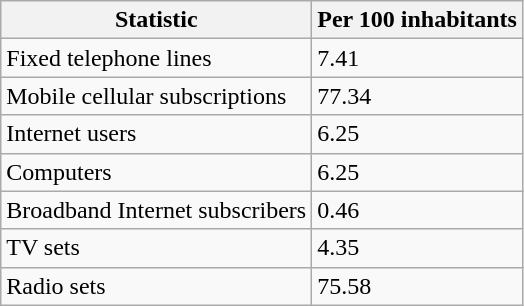<table class="wikitable">
<tr>
<th>Statistic</th>
<th>Per 100 inhabitants</th>
</tr>
<tr>
<td>Fixed telephone lines</td>
<td>7.41</td>
</tr>
<tr>
<td>Mobile cellular subscriptions</td>
<td>77.34</td>
</tr>
<tr>
<td>Internet users</td>
<td>6.25</td>
</tr>
<tr>
<td>Computers</td>
<td>6.25</td>
</tr>
<tr>
<td>Broadband Internet subscribers</td>
<td>0.46</td>
</tr>
<tr>
<td>TV sets</td>
<td>4.35</td>
</tr>
<tr>
<td>Radio sets</td>
<td>75.58</td>
</tr>
</table>
